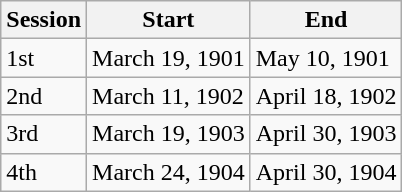<table class="wikitable">
<tr>
<th>Session</th>
<th>Start</th>
<th>End</th>
</tr>
<tr>
<td>1st</td>
<td>March 19, 1901</td>
<td>May 10, 1901</td>
</tr>
<tr>
<td>2nd</td>
<td>March 11, 1902</td>
<td>April 18, 1902</td>
</tr>
<tr>
<td>3rd</td>
<td>March 19, 1903</td>
<td>April 30, 1903</td>
</tr>
<tr>
<td>4th</td>
<td>March 24, 1904</td>
<td>April 30, 1904</td>
</tr>
</table>
